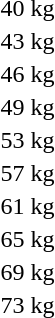<table>
<tr>
<td>40 kg</td>
<td></td>
<td></td>
<td></td>
</tr>
<tr>
<td>43 kg</td>
<td></td>
<td></td>
<td></td>
</tr>
<tr>
<td>46 kg</td>
<td></td>
<td></td>
<td></td>
</tr>
<tr>
<td>49 kg</td>
<td></td>
<td></td>
<td></td>
</tr>
<tr>
<td>53 kg</td>
<td></td>
<td></td>
<td></td>
</tr>
<tr>
<td>57 kg</td>
<td></td>
<td></td>
<td></td>
</tr>
<tr>
<td>61 kg</td>
<td></td>
<td></td>
<td></td>
</tr>
<tr>
<td>65 kg</td>
<td></td>
<td></td>
<td></td>
</tr>
<tr>
<td>69 kg</td>
<td></td>
<td></td>
<td></td>
</tr>
<tr>
<td>73 kg</td>
<td></td>
<td></td>
<td></td>
</tr>
</table>
